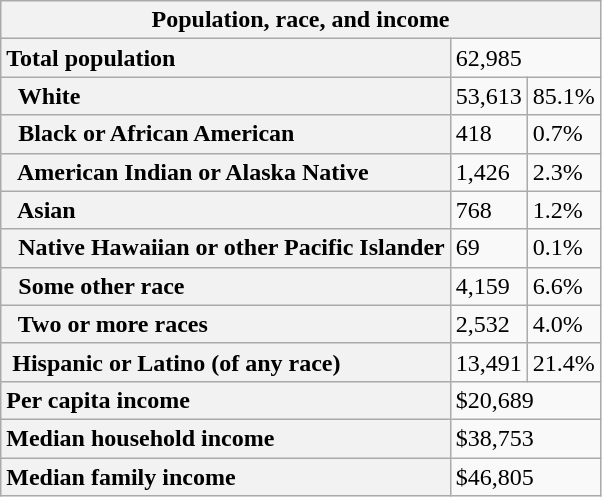<table class="wikitable collapsible collapsed">
<tr>
<th colspan=6>Population, race, and income</th>
</tr>
<tr>
<th scope="row" style="text-align: left;">Total population</th>
<td colspan=2>62,985</td>
</tr>
<tr>
<th scope="row" style="text-align: left;">  White</th>
<td>53,613</td>
<td>85.1%</td>
</tr>
<tr>
<th scope="row" style="text-align: left;">  Black or African American</th>
<td>418</td>
<td>0.7%</td>
</tr>
<tr>
<th scope="row" style="text-align: left;">  American Indian or Alaska Native</th>
<td>1,426</td>
<td>2.3%</td>
</tr>
<tr>
<th scope="row" style="text-align: left;">  Asian</th>
<td>768</td>
<td>1.2%</td>
</tr>
<tr>
<th scope="row" style="text-align: left;">  Native Hawaiian or other Pacific Islander</th>
<td>69</td>
<td>0.1%</td>
</tr>
<tr>
<th scope="row" style="text-align: left;">  Some other race</th>
<td>4,159</td>
<td>6.6%</td>
</tr>
<tr>
<th scope="row" style="text-align: left;">  Two or more races</th>
<td>2,532</td>
<td>4.0%</td>
</tr>
<tr>
<th scope="row" style="text-align: left;"> Hispanic or Latino (of any race)</th>
<td>13,491</td>
<td>21.4%</td>
</tr>
<tr>
<th scope="row" style="text-align: left;">Per capita income</th>
<td colspan=2>$20,689</td>
</tr>
<tr>
<th scope="row" style="text-align: left;">Median household income</th>
<td colspan=2>$38,753</td>
</tr>
<tr>
<th scope="row" style="text-align: left;">Median family income</th>
<td colspan=2>$46,805</td>
</tr>
</table>
